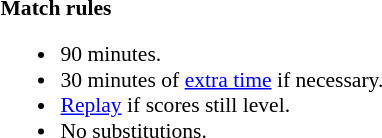<table style="width:100%; font-size:90%;">
<tr>
<td><br><strong>Match rules</strong><ul><li>90 minutes.</li><li>30 minutes of <a href='#'>extra time</a> if necessary.</li><li><a href='#'>Replay</a> if scores still level.</li><li>No substitutions.</li></ul></td>
</tr>
</table>
